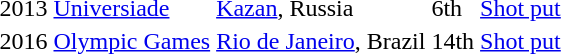<table>
<tr>
<td>2013</td>
<td><a href='#'>Universiade</a></td>
<td><a href='#'>Kazan</a>, Russia</td>
<td>6th</td>
<td><a href='#'>Shot put</a></td>
<td></td>
</tr>
<tr>
<td>2016</td>
<td><a href='#'>Olympic Games</a></td>
<td><a href='#'>Rio de Janeiro</a>, Brazil</td>
<td>14th</td>
<td><a href='#'>Shot put</a></td>
<td></td>
</tr>
</table>
